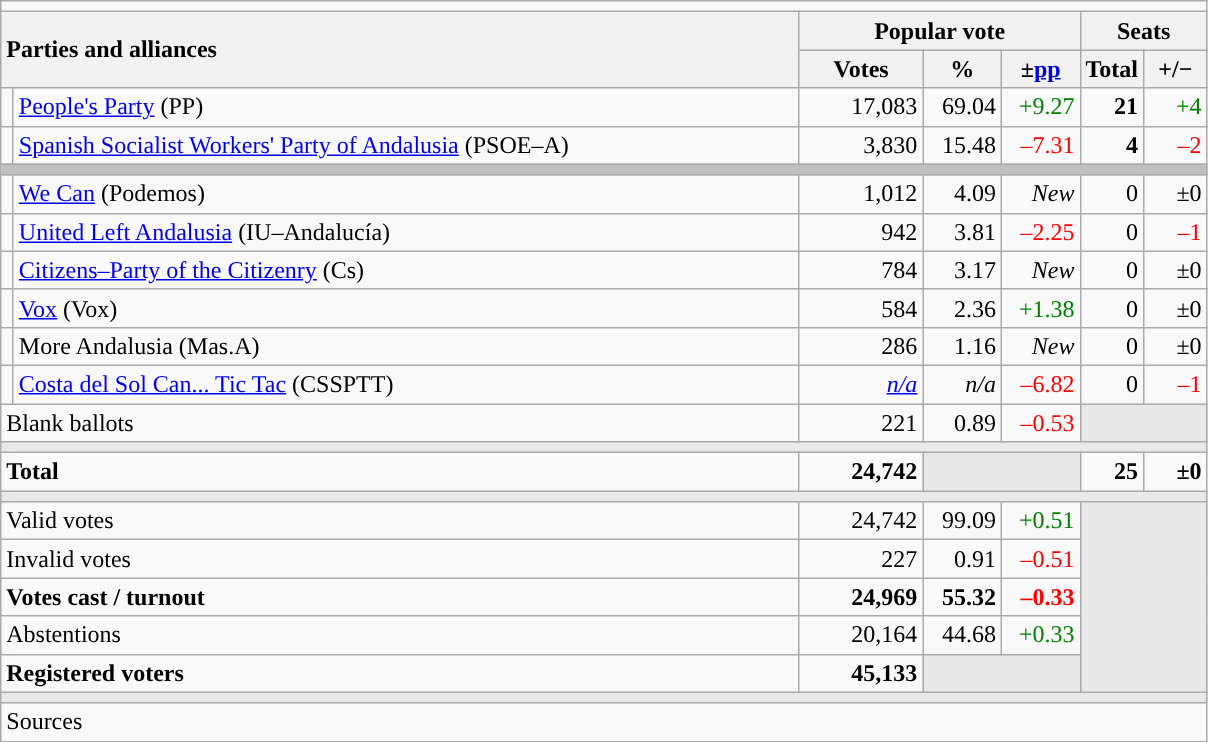<table class="wikitable" style="text-align:right;">
<tr>
<td colspan="7"></td>
</tr>
<tr>
<th style="text-align:left;" rowspan="2" colspan="2" width="525">Parties and alliances</th>
<th colspan="3">Popular vote</th>
<th colspan="2">Seats</th>
</tr>
<tr>
<th width="75">Votes</th>
<th width="45">%</th>
<th width="45">±<a href='#'>pp</a></th>
<th width="35">Total</th>
<th width="35">+/−</th>
</tr>
<tr>
<td width="1" style="color:inherit;background:"></td>
<td align="left"><a href='#'>People's Party</a> (PP)</td>
<td>17,083</td>
<td>69.04</td>
<td style="color:green;">+9.27</td>
<td><strong>21</strong></td>
<td style="color:green;">+4</td>
</tr>
<tr>
<td style="color:inherit;background:"></td>
<td align="left"><a href='#'>Spanish Socialist Workers' Party of Andalusia</a> (PSOE–A)</td>
<td>3,830</td>
<td>15.48</td>
<td style="color:red;">–7.31</td>
<td><strong>4</strong></td>
<td style="color:red;">–2</td>
</tr>
<tr>
<td colspan="7" bgcolor="#C0C0C0"></td>
</tr>
<tr>
<td style="color:inherit;background:"></td>
<td align="left"><a href='#'>We Can</a> (Podemos)</td>
<td>1,012</td>
<td>4.09</td>
<td><em>New</em></td>
<td>0</td>
<td>±0</td>
</tr>
<tr>
<td style="color:inherit;background:"></td>
<td align="left"><a href='#'>United Left Andalusia</a> (IU–Andalucía)</td>
<td>942</td>
<td>3.81</td>
<td style="color:red;">–2.25</td>
<td>0</td>
<td style="color:red;">–1</td>
</tr>
<tr>
<td style="color:inherit;background:"></td>
<td align="left"><a href='#'>Citizens–Party of the Citizenry</a> (Cs)</td>
<td>784</td>
<td>3.17</td>
<td><em>New</em></td>
<td>0</td>
<td>±0</td>
</tr>
<tr>
<td style="color:inherit;background:"></td>
<td align="left"><a href='#'>Vox</a> (Vox)</td>
<td>584</td>
<td>2.36</td>
<td style="color:green;">+1.38</td>
<td>0</td>
<td>±0</td>
</tr>
<tr>
<td style="color:inherit;background:"></td>
<td align="left">More Andalusia (Mas.A)</td>
<td>286</td>
<td>1.16</td>
<td><em>New</em></td>
<td>0</td>
<td>±0</td>
</tr>
<tr>
<td style="color:inherit;background:"></td>
<td align="left"><a href='#'>Costa del Sol Can... Tic Tac</a> (CSSPTT)</td>
<td><em><a href='#'>n/a</a></em></td>
<td><em>n/a</em></td>
<td style="color:red;">–6.82</td>
<td>0</td>
<td style="color:red;">–1</td>
</tr>
<tr>
<td align="left" colspan="2">Blank ballots</td>
<td>221</td>
<td>0.89</td>
<td style="color:red;">–0.53</td>
<td bgcolor="#E9E9E9" colspan="2"></td>
</tr>
<tr>
<td colspan="7" bgcolor="#E9E9E9"></td>
</tr>
<tr style="font-weight:bold;">
<td align="left" colspan="2">Total</td>
<td>24,742</td>
<td bgcolor="#E9E9E9" colspan="2"></td>
<td>25</td>
<td>±0</td>
</tr>
<tr>
<td colspan="7" bgcolor="#E9E9E9"></td>
</tr>
<tr>
<td align="left" colspan="2">Valid votes</td>
<td>24,742</td>
<td>99.09</td>
<td style="color:green;">+0.51</td>
<td bgcolor="#E9E9E9" colspan="2" rowspan="5"></td>
</tr>
<tr>
<td align="left" colspan="2">Invalid votes</td>
<td>227</td>
<td>0.91</td>
<td style="color:red;">–0.51</td>
</tr>
<tr style="font-weight:bold;">
<td align="left" colspan="2">Votes cast / turnout</td>
<td>24,969</td>
<td>55.32</td>
<td style="color:red;">–0.33</td>
</tr>
<tr>
<td align="left" colspan="2">Abstentions</td>
<td>20,164</td>
<td>44.68</td>
<td style="color:green;">+0.33</td>
</tr>
<tr style="font-weight:bold;">
<td align="left" colspan="2">Registered voters</td>
<td>45,133</td>
<td bgcolor="#E9E9E9" colspan="2"></td>
</tr>
<tr>
<td colspan="7" bgcolor="#E9E9E9"></td>
</tr>
<tr>
<td align="left" colspan="7">Sources</td>
</tr>
</table>
